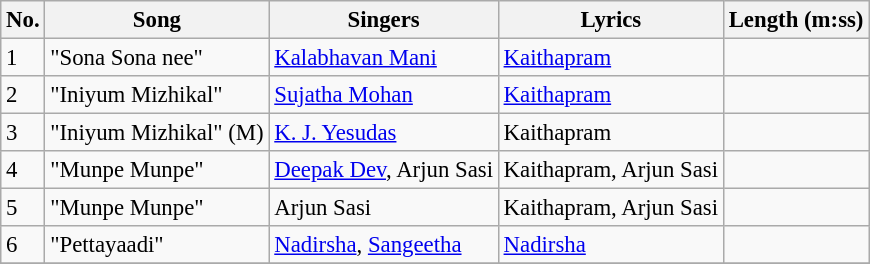<table class="wikitable" style="font-size:95%;">
<tr>
<th>No.</th>
<th>Song</th>
<th>Singers</th>
<th>Lyrics</th>
<th>Length (m:ss)</th>
</tr>
<tr>
<td>1</td>
<td>"Sona Sona nee"</td>
<td><a href='#'>Kalabhavan Mani</a></td>
<td><a href='#'>Kaithapram</a></td>
<td></td>
</tr>
<tr>
<td>2</td>
<td>"Iniyum Mizhikal"</td>
<td><a href='#'>Sujatha Mohan</a></td>
<td><a href='#'>Kaithapram</a></td>
<td></td>
</tr>
<tr>
<td>3</td>
<td>"Iniyum Mizhikal" (M)</td>
<td><a href='#'>K. J. Yesudas</a></td>
<td>Kaithapram</td>
<td></td>
</tr>
<tr>
<td>4</td>
<td>"Munpe Munpe"</td>
<td><a href='#'>Deepak Dev</a>, Arjun Sasi</td>
<td>Kaithapram, Arjun Sasi</td>
<td></td>
</tr>
<tr>
<td>5</td>
<td>"Munpe Munpe"</td>
<td>Arjun Sasi</td>
<td>Kaithapram, Arjun Sasi</td>
<td></td>
</tr>
<tr>
<td>6</td>
<td>"Pettayaadi"</td>
<td><a href='#'>Nadirsha</a>, <a href='#'>Sangeetha</a></td>
<td><a href='#'>Nadirsha</a></td>
<td></td>
</tr>
<tr>
</tr>
</table>
